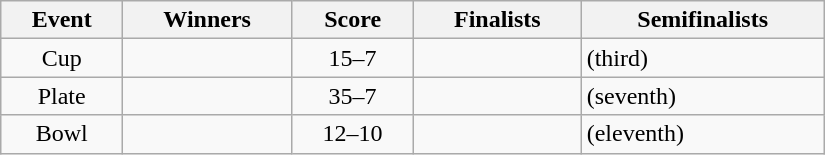<table class="wikitable" width=550 style="text-align: center">
<tr>
<th>Event</th>
<th>Winners</th>
<th>Score</th>
<th>Finalists</th>
<th>Semifinalists</th>
</tr>
<tr>
<td>Cup</td>
<td align=left></td>
<td>15–7</td>
<td align=left></td>
<td align=left> (third)<br></td>
</tr>
<tr>
<td>Plate</td>
<td align=left></td>
<td>35–7</td>
<td align=left></td>
<td align=left> (seventh)<br></td>
</tr>
<tr>
<td>Bowl</td>
<td align=left></td>
<td>12–10</td>
<td align=left></td>
<td align=left> (eleventh)<br></td>
</tr>
</table>
